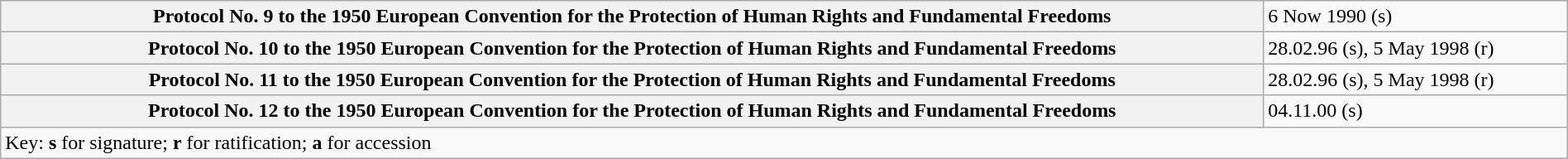<table class="wikitable plainrowheaders mw-collapsible mw-collapsed" style="width:100%">
<tr>
<th scope=row>Protocol No. 9 to the 1950 European Convention for the Protection of Human Rights and Fundamental Freedoms</th>
<td>6 Now 1990 (s)</td>
</tr>
<tr>
<th scope=row>Protocol No. 10 to the 1950 European Convention for the Protection of Human Rights and Fundamental Freedoms</th>
<td>28.02.96 (s), 5 May 1998 (r)</td>
</tr>
<tr>
<th scope=row>Protocol No. 11 to the 1950 European Convention for the Protection of Human Rights and Fundamental Freedoms</th>
<td>28.02.96 (s), 5 May 1998 (r)</td>
</tr>
<tr>
<th scope=row>Protocol No. 12 to the 1950 European Convention for the Protection of Human Rights and Fundamental Freedoms</th>
<td>04.11.00 (s)</td>
</tr>
<tr>
<td colspan=2>Key: <strong>s</strong> for signature; <strong>r</strong> for ratification; <strong>a</strong> for accession</td>
</tr>
</table>
